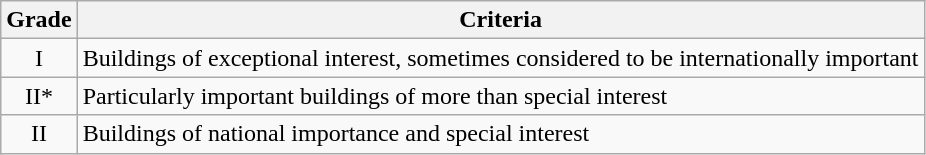<table class="wikitable">
<tr>
<th>Grade</th>
<th>Criteria</th>
</tr>
<tr>
<td align="center" >I</td>
<td>Buildings of exceptional interest, sometimes considered to be internationally important</td>
</tr>
<tr>
<td align="center" >II*</td>
<td>Particularly important buildings of more than special interest</td>
</tr>
<tr>
<td align="center" >II</td>
<td>Buildings of national importance and special interest</td>
</tr>
</table>
